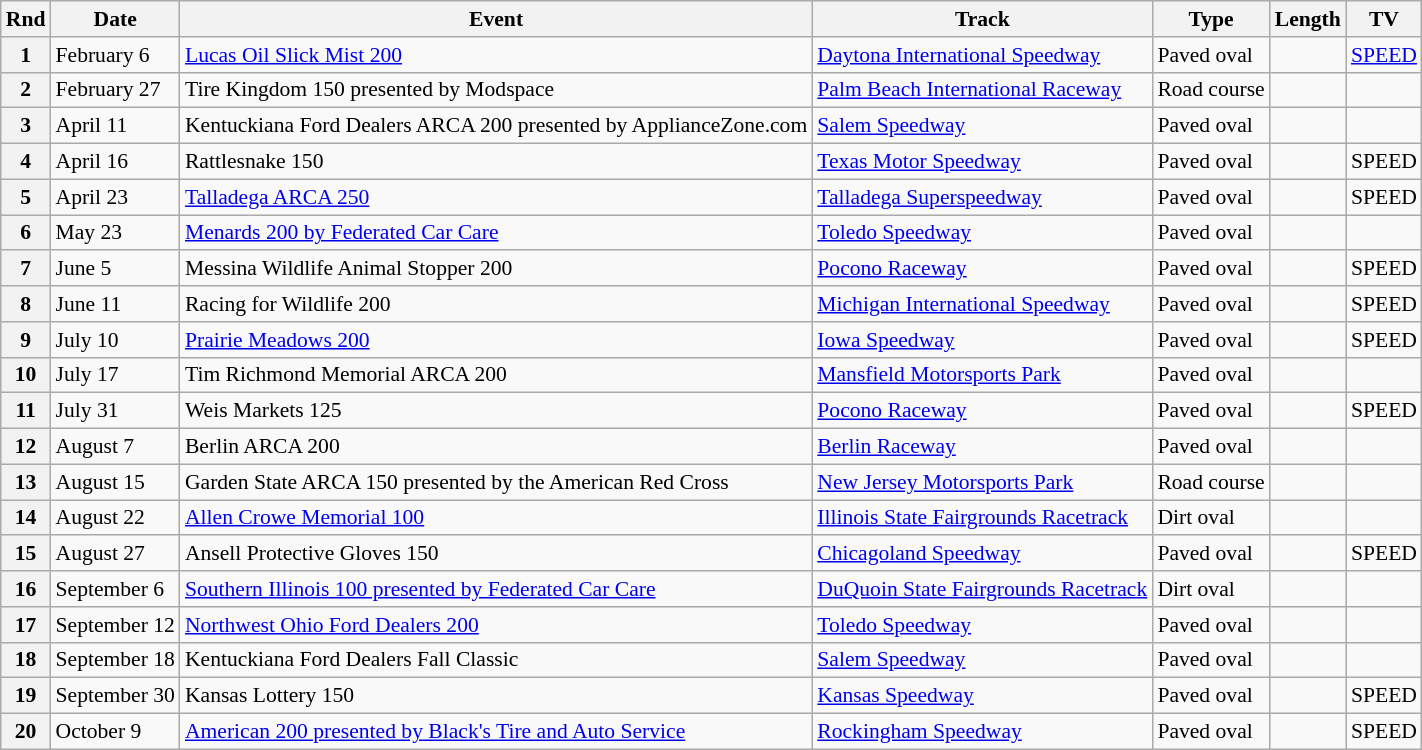<table class="wikitable" style="font-size:90%;">
<tr>
<th>Rnd</th>
<th>Date</th>
<th>Event</th>
<th>Track</th>
<th>Type</th>
<th>Length</th>
<th>TV</th>
</tr>
<tr>
<th>1</th>
<td>February 6</td>
<td><a href='#'>Lucas Oil Slick Mist 200</a></td>
<td><a href='#'>Daytona International Speedway</a></td>
<td>Paved oval</td>
<td></td>
<td><a href='#'>SPEED</a></td>
</tr>
<tr>
<th>2</th>
<td>February 27</td>
<td>Tire Kingdom 150 presented by Modspace</td>
<td><a href='#'>Palm Beach International Raceway</a></td>
<td>Road course</td>
<td></td>
<td></td>
</tr>
<tr>
<th>3</th>
<td>April 11</td>
<td>Kentuckiana Ford Dealers ARCA 200 presented by ApplianceZone.com</td>
<td><a href='#'>Salem Speedway</a></td>
<td>Paved oval</td>
<td></td>
<td></td>
</tr>
<tr>
<th>4</th>
<td>April 16</td>
<td>Rattlesnake 150</td>
<td><a href='#'>Texas Motor Speedway</a></td>
<td>Paved oval</td>
<td></td>
<td>SPEED</td>
</tr>
<tr>
<th>5</th>
<td>April 23</td>
<td><a href='#'>Talladega ARCA 250</a></td>
<td><a href='#'>Talladega Superspeedway</a></td>
<td>Paved oval</td>
<td></td>
<td>SPEED</td>
</tr>
<tr>
<th>6</th>
<td>May 23</td>
<td><a href='#'>Menards 200 by Federated Car Care</a></td>
<td><a href='#'>Toledo Speedway</a></td>
<td>Paved oval</td>
<td></td>
<td></td>
</tr>
<tr>
<th>7</th>
<td>June 5</td>
<td>Messina Wildlife Animal Stopper 200</td>
<td><a href='#'>Pocono Raceway</a></td>
<td>Paved oval</td>
<td></td>
<td>SPEED</td>
</tr>
<tr>
<th>8</th>
<td>June 11</td>
<td>Racing for Wildlife 200</td>
<td><a href='#'>Michigan International Speedway</a></td>
<td>Paved oval</td>
<td></td>
<td>SPEED</td>
</tr>
<tr>
<th>9</th>
<td>July 10</td>
<td><a href='#'>Prairie Meadows 200</a></td>
<td><a href='#'>Iowa Speedway</a></td>
<td>Paved oval</td>
<td></td>
<td>SPEED</td>
</tr>
<tr>
<th>10</th>
<td>July 17</td>
<td>Tim Richmond Memorial ARCA 200</td>
<td><a href='#'>Mansfield Motorsports Park</a></td>
<td>Paved oval</td>
<td></td>
<td></td>
</tr>
<tr>
<th>11</th>
<td>July 31</td>
<td>Weis Markets 125</td>
<td><a href='#'>Pocono Raceway</a></td>
<td>Paved oval</td>
<td></td>
<td>SPEED</td>
</tr>
<tr>
<th>12</th>
<td>August 7</td>
<td>Berlin ARCA 200</td>
<td><a href='#'>Berlin Raceway</a></td>
<td>Paved oval</td>
<td></td>
<td></td>
</tr>
<tr>
<th>13</th>
<td>August 15</td>
<td>Garden State ARCA 150 presented by the American Red Cross</td>
<td><a href='#'>New Jersey Motorsports Park</a></td>
<td>Road course</td>
<td></td>
<td></td>
</tr>
<tr>
<th>14</th>
<td>August 22</td>
<td><a href='#'>Allen Crowe Memorial 100</a></td>
<td><a href='#'>Illinois State Fairgrounds Racetrack</a></td>
<td>Dirt oval</td>
<td></td>
<td></td>
</tr>
<tr>
<th>15</th>
<td>August 27</td>
<td>Ansell Protective Gloves 150</td>
<td><a href='#'>Chicagoland Speedway</a></td>
<td>Paved oval</td>
<td></td>
<td>SPEED</td>
</tr>
<tr>
<th>16</th>
<td>September 6</td>
<td><a href='#'>Southern Illinois 100 presented by Federated Car Care</a></td>
<td><a href='#'>DuQuoin State Fairgrounds Racetrack</a></td>
<td>Dirt oval</td>
<td></td>
<td></td>
</tr>
<tr>
<th>17</th>
<td>September 12</td>
<td><a href='#'>Northwest Ohio Ford Dealers 200</a></td>
<td><a href='#'>Toledo Speedway</a></td>
<td>Paved oval</td>
<td></td>
<td></td>
</tr>
<tr>
<th>18</th>
<td>September 18</td>
<td>Kentuckiana Ford Dealers Fall Classic</td>
<td><a href='#'>Salem Speedway</a></td>
<td>Paved oval</td>
<td></td>
<td></td>
</tr>
<tr>
<th>19</th>
<td>September 30</td>
<td>Kansas Lottery 150</td>
<td><a href='#'>Kansas Speedway</a></td>
<td>Paved oval</td>
<td></td>
<td>SPEED</td>
</tr>
<tr>
<th>20</th>
<td>October 9</td>
<td><a href='#'>American 200 presented by Black's Tire and Auto Service</a></td>
<td><a href='#'>Rockingham Speedway</a></td>
<td>Paved oval</td>
<td></td>
<td>SPEED</td>
</tr>
</table>
